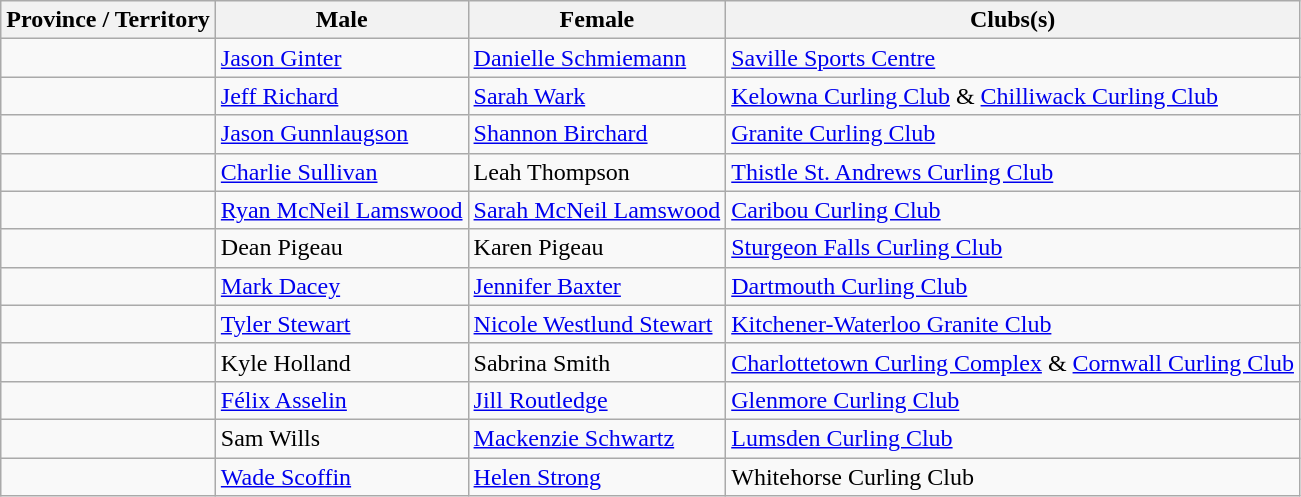<table class="wikitable">
<tr>
<th>Province / Territory</th>
<th>Male</th>
<th>Female</th>
<th>Clubs(s)</th>
</tr>
<tr>
<td></td>
<td><a href='#'>Jason Ginter</a></td>
<td><a href='#'>Danielle Schmiemann</a></td>
<td><a href='#'>Saville Sports Centre</a></td>
</tr>
<tr>
<td></td>
<td><a href='#'>Jeff Richard</a></td>
<td><a href='#'>Sarah Wark</a></td>
<td><a href='#'>Kelowna Curling Club</a> & <a href='#'>Chilliwack Curling Club</a></td>
</tr>
<tr>
<td></td>
<td><a href='#'>Jason Gunnlaugson</a></td>
<td><a href='#'>Shannon Birchard</a></td>
<td><a href='#'>Granite Curling Club</a></td>
</tr>
<tr>
<td></td>
<td><a href='#'>Charlie Sullivan</a></td>
<td>Leah Thompson</td>
<td><a href='#'>Thistle St. Andrews Curling Club</a></td>
</tr>
<tr>
<td></td>
<td><a href='#'>Ryan McNeil Lamswood</a></td>
<td><a href='#'>Sarah McNeil Lamswood</a></td>
<td><a href='#'>Caribou Curling Club</a></td>
</tr>
<tr>
<td></td>
<td>Dean Pigeau</td>
<td>Karen Pigeau</td>
<td><a href='#'>Sturgeon Falls Curling Club</a></td>
</tr>
<tr>
<td></td>
<td><a href='#'>Mark Dacey</a></td>
<td><a href='#'>Jennifer Baxter</a></td>
<td><a href='#'>Dartmouth Curling Club</a></td>
</tr>
<tr>
<td></td>
<td><a href='#'>Tyler Stewart</a></td>
<td><a href='#'>Nicole Westlund Stewart</a></td>
<td><a href='#'>Kitchener-Waterloo Granite Club</a></td>
</tr>
<tr>
<td></td>
<td>Kyle Holland</td>
<td>Sabrina Smith</td>
<td><a href='#'>Charlottetown Curling Complex</a> & <a href='#'>Cornwall Curling Club</a></td>
</tr>
<tr>
<td></td>
<td><a href='#'>Félix Asselin</a></td>
<td><a href='#'>Jill Routledge</a></td>
<td><a href='#'>Glenmore Curling Club</a></td>
</tr>
<tr>
<td></td>
<td>Sam Wills</td>
<td><a href='#'>Mackenzie Schwartz</a></td>
<td><a href='#'>Lumsden Curling Club</a></td>
</tr>
<tr>
<td></td>
<td><a href='#'>Wade Scoffin</a></td>
<td><a href='#'>Helen Strong</a></td>
<td>Whitehorse Curling Club</td>
</tr>
</table>
